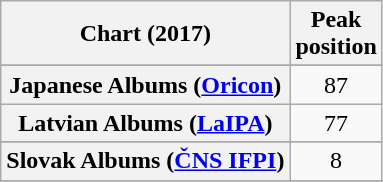<table class="wikitable sortable plainrowheaders" style="text-align:center">
<tr>
<th scope="col">Chart (2017)</th>
<th scope="col">Peak<br> position</th>
</tr>
<tr>
</tr>
<tr>
</tr>
<tr>
</tr>
<tr>
</tr>
<tr>
</tr>
<tr>
</tr>
<tr>
</tr>
<tr>
</tr>
<tr>
</tr>
<tr>
</tr>
<tr>
</tr>
<tr>
</tr>
<tr>
</tr>
<tr>
</tr>
<tr>
<th scope="row">Japanese Albums (<a href='#'>Oricon</a>)</th>
<td>87</td>
</tr>
<tr>
<th scope="row">Latvian Albums (<a href='#'>LaIPA</a>)</th>
<td>77</td>
</tr>
<tr>
</tr>
<tr>
</tr>
<tr>
</tr>
<tr>
</tr>
<tr>
</tr>
<tr>
<th scope="row">Slovak Albums (<a href='#'>ČNS IFPI</a>)</th>
<td>8</td>
</tr>
<tr>
</tr>
<tr>
</tr>
<tr>
</tr>
<tr>
</tr>
<tr>
</tr>
<tr>
</tr>
<tr>
</tr>
</table>
